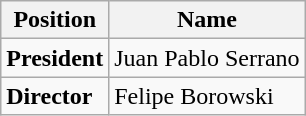<table class="wikitable">
<tr>
<th>Position</th>
<th>Name</th>
</tr>
<tr>
<td><strong>President</strong></td>
<td> Juan Pablo Serrano</td>
</tr>
<tr>
<td><strong>Director</strong></td>
<td> Felipe Borowski</td>
</tr>
</table>
